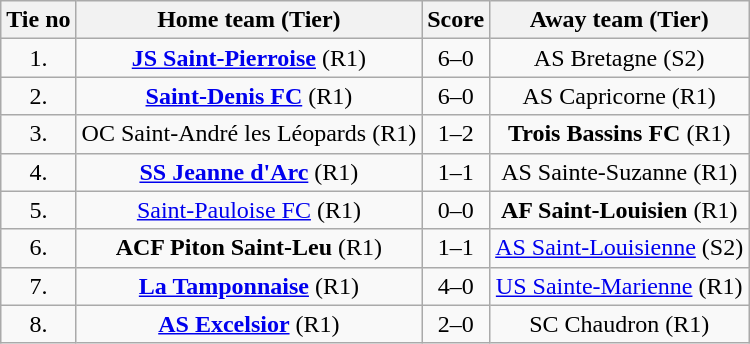<table class="wikitable" style="text-align: center">
<tr>
<th>Tie no</th>
<th>Home team (Tier)</th>
<th>Score</th>
<th>Away team (Tier)</th>
</tr>
<tr>
<td>1.</td>
<td> <strong><a href='#'>JS Saint-Pierroise</a></strong> (R1)</td>
<td>6–0</td>
<td>AS Bretagne (S2) </td>
</tr>
<tr>
<td>2.</td>
<td> <strong><a href='#'>Saint-Denis FC</a></strong> (R1)</td>
<td>6–0</td>
<td>AS Capricorne (R1) </td>
</tr>
<tr>
<td>3.</td>
<td> OC Saint-André les Léopards (R1)</td>
<td>1–2</td>
<td><strong>Trois Bassins FC</strong> (R1) </td>
</tr>
<tr>
<td>4.</td>
<td> <strong><a href='#'>SS Jeanne d'Arc</a></strong> (R1)</td>
<td>1–1 </td>
<td>AS Sainte-Suzanne (R1) </td>
</tr>
<tr>
<td>5.</td>
<td> <a href='#'>Saint-Pauloise FC</a> (R1)</td>
<td>0–0 </td>
<td><strong>AF Saint-Louisien</strong> (R1) </td>
</tr>
<tr>
<td>6.</td>
<td> <strong>ACF Piton Saint-Leu</strong> (R1)</td>
<td>1–1 </td>
<td><a href='#'>AS Saint-Louisienne</a> (S2) </td>
</tr>
<tr>
<td>7.</td>
<td> <strong><a href='#'>La Tamponnaise</a></strong> (R1)</td>
<td>4–0</td>
<td><a href='#'>US Sainte-Marienne</a> (R1) </td>
</tr>
<tr>
<td>8.</td>
<td> <strong><a href='#'>AS Excelsior</a></strong> (R1)</td>
<td>2–0</td>
<td>SC Chaudron (R1) </td>
</tr>
</table>
